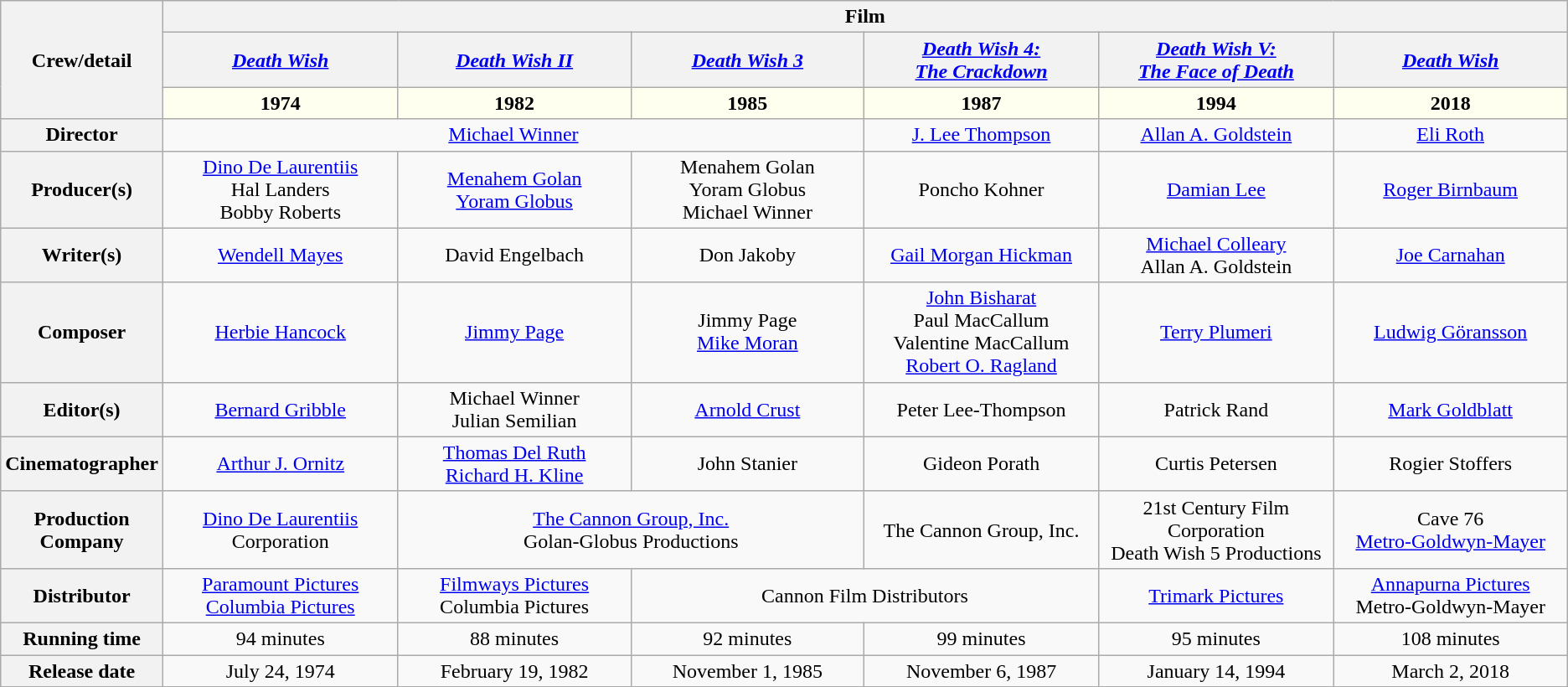<table class="wikitable" style="text-align:center" width:99%;>
<tr>
<th rowspan="3">Crew/detail</th>
<th colspan="6">Film</th>
</tr>
<tr>
<th style=width:16.5%;><em><a href='#'>Death Wish</a></em></th>
<th style=width:16.5%;><em><a href='#'>Death Wish II</a></em></th>
<th style=width:16.5%;><em><a href='#'>Death Wish 3</a></em></th>
<th style=width:16.5%;><em><a href='#'>Death Wish 4:<br> The Crackdown</a></em></th>
<th style=width:16.5%;><em><a href='#'>Death Wish V:<br> The Face of Death</a></em></th>
<th style=width:16.5%;><em><a href='#'>Death Wish</a></em></th>
</tr>
<tr>
<th style="background:ivory;">1974</th>
<th style="background:ivory;">1982</th>
<th style="background:ivory;">1985</th>
<th style="background:ivory;">1987</th>
<th style="background:ivory;">1994</th>
<th style="background:ivory;">2018</th>
</tr>
<tr>
<th>Director</th>
<td colspan="3"><a href='#'>Michael Winner</a></td>
<td><a href='#'>J. Lee Thompson</a></td>
<td><a href='#'>Allan A. Goldstein</a></td>
<td><a href='#'>Eli Roth</a></td>
</tr>
<tr>
<th>Producer(s)</th>
<td><a href='#'>Dino De Laurentiis</a><br>Hal Landers <br>Bobby Roberts</td>
<td><a href='#'>Menahem Golan</a> <br><a href='#'>Yoram Globus</a></td>
<td>Menahem Golan <br>Yoram Globus <br>Michael Winner</td>
<td>Poncho Kohner</td>
<td><a href='#'>Damian Lee</a></td>
<td><a href='#'>Roger Birnbaum</a></td>
</tr>
<tr>
<th>Writer(s)</th>
<td><a href='#'>Wendell Mayes</a></td>
<td>David Engelbach</td>
<td>Don Jakoby </td>
<td><a href='#'>Gail Morgan Hickman</a></td>
<td><a href='#'>Michael Colleary</a> <br>Allan A. Goldstein</td>
<td><a href='#'>Joe Carnahan</a></td>
</tr>
<tr>
<th>Composer</th>
<td><a href='#'>Herbie Hancock</a></td>
<td><a href='#'>Jimmy Page</a></td>
<td>Jimmy Page <br><a href='#'>Mike Moran</a></td>
<td><a href='#'>John Bisharat</a> <br>Paul MacCallum <br>Valentine MacCallum <br> <a href='#'>Robert O. Ragland</a></td>
<td><a href='#'>Terry Plumeri</a></td>
<td><a href='#'>Ludwig Göransson</a></td>
</tr>
<tr>
<th>Editor(s)</th>
<td><a href='#'>Bernard Gribble</a></td>
<td>Michael Winner <br>Julian Semilian</td>
<td><a href='#'>Arnold Crust</a></td>
<td>Peter Lee-Thompson</td>
<td>Patrick Rand</td>
<td><a href='#'>Mark Goldblatt</a></td>
</tr>
<tr>
<th>Cinematographer</th>
<td><a href='#'>Arthur J. Ornitz</a></td>
<td><a href='#'>Thomas Del Ruth</a> <br><a href='#'>Richard H. Kline</a></td>
<td>John Stanier</td>
<td>Gideon Porath</td>
<td>Curtis Petersen</td>
<td>Rogier Stoffers</td>
</tr>
<tr>
<th>Production Company</th>
<td><a href='#'>Dino De Laurentiis</a> Corporation</td>
<td colspan="2"><a href='#'>The Cannon Group, Inc.</a> <br>Golan-Globus Productions</td>
<td>The Cannon Group, Inc.</td>
<td>21st Century Film Corporation <br>Death Wish 5 Productions</td>
<td>Cave 76 <br><a href='#'>Metro-Goldwyn-Mayer</a></td>
</tr>
<tr>
<th>Distributor</th>
<td><a href='#'>Paramount Pictures</a> <br><a href='#'>Columbia Pictures</a></td>
<td><a href='#'>Filmways Pictures</a> <br>Columbia Pictures</td>
<td colspan="2">Cannon Film Distributors</td>
<td><a href='#'>Trimark Pictures</a></td>
<td><a href='#'>Annapurna Pictures</a> <br>Metro-Goldwyn-Mayer</td>
</tr>
<tr>
<th>Running time</th>
<td>94 minutes</td>
<td>88 minutes</td>
<td>92 minutes</td>
<td>99 minutes</td>
<td>95 minutes</td>
<td>108 minutes</td>
</tr>
<tr>
<th>Release date</th>
<td>July 24, 1974</td>
<td>February 19, 1982</td>
<td>November 1, 1985</td>
<td>November 6, 1987</td>
<td>January 14, 1994</td>
<td>March 2, 2018</td>
</tr>
</table>
